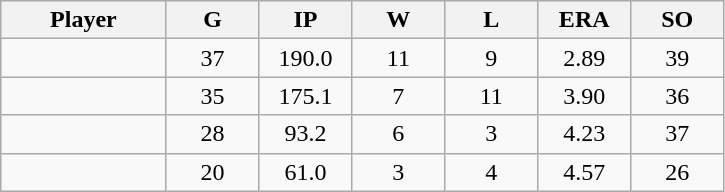<table class="wikitable sortable">
<tr>
<th bgcolor="#DDDDFF" width="16%">Player</th>
<th bgcolor="#DDDDFF" width="9%">G</th>
<th bgcolor="#DDDDFF" width="9%">IP</th>
<th bgcolor="#DDDDFF" width="9%">W</th>
<th bgcolor="#DDDDFF" width="9%">L</th>
<th bgcolor="#DDDDFF" width="9%">ERA</th>
<th bgcolor="#DDDDFF" width="9%">SO</th>
</tr>
<tr align="center">
<td></td>
<td>37</td>
<td>190.0</td>
<td>11</td>
<td>9</td>
<td>2.89</td>
<td>39</td>
</tr>
<tr align="center">
<td></td>
<td>35</td>
<td>175.1</td>
<td>7</td>
<td>11</td>
<td>3.90</td>
<td>36</td>
</tr>
<tr align="center">
<td></td>
<td>28</td>
<td>93.2</td>
<td>6</td>
<td>3</td>
<td>4.23</td>
<td>37</td>
</tr>
<tr align="center">
<td></td>
<td>20</td>
<td>61.0</td>
<td>3</td>
<td>4</td>
<td>4.57</td>
<td>26</td>
</tr>
</table>
